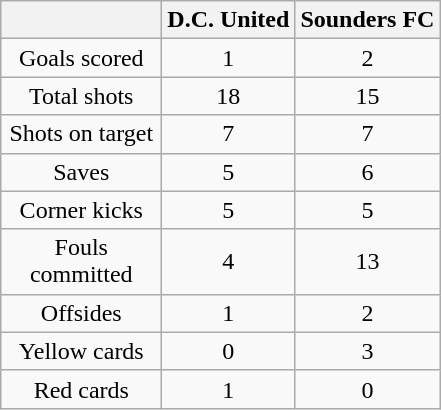<table class="wikitable" style="text-align: center">
<tr>
<th width=100></th>
<th width=70>D.C. United</th>
<th width=70>Sounders FC</th>
</tr>
<tr>
<td>Goals scored</td>
<td>1</td>
<td>2</td>
</tr>
<tr>
<td>Total shots</td>
<td>18</td>
<td>15</td>
</tr>
<tr>
<td>Shots on target</td>
<td>7</td>
<td>7</td>
</tr>
<tr>
<td>Saves</td>
<td>5</td>
<td>6</td>
</tr>
<tr>
<td>Corner kicks</td>
<td>5</td>
<td>5</td>
</tr>
<tr>
<td>Fouls committed</td>
<td>4</td>
<td>13</td>
</tr>
<tr>
<td>Offsides</td>
<td>1</td>
<td>2</td>
</tr>
<tr>
<td>Yellow cards</td>
<td>0</td>
<td>3</td>
</tr>
<tr>
<td>Red cards</td>
<td>1</td>
<td>0</td>
</tr>
</table>
